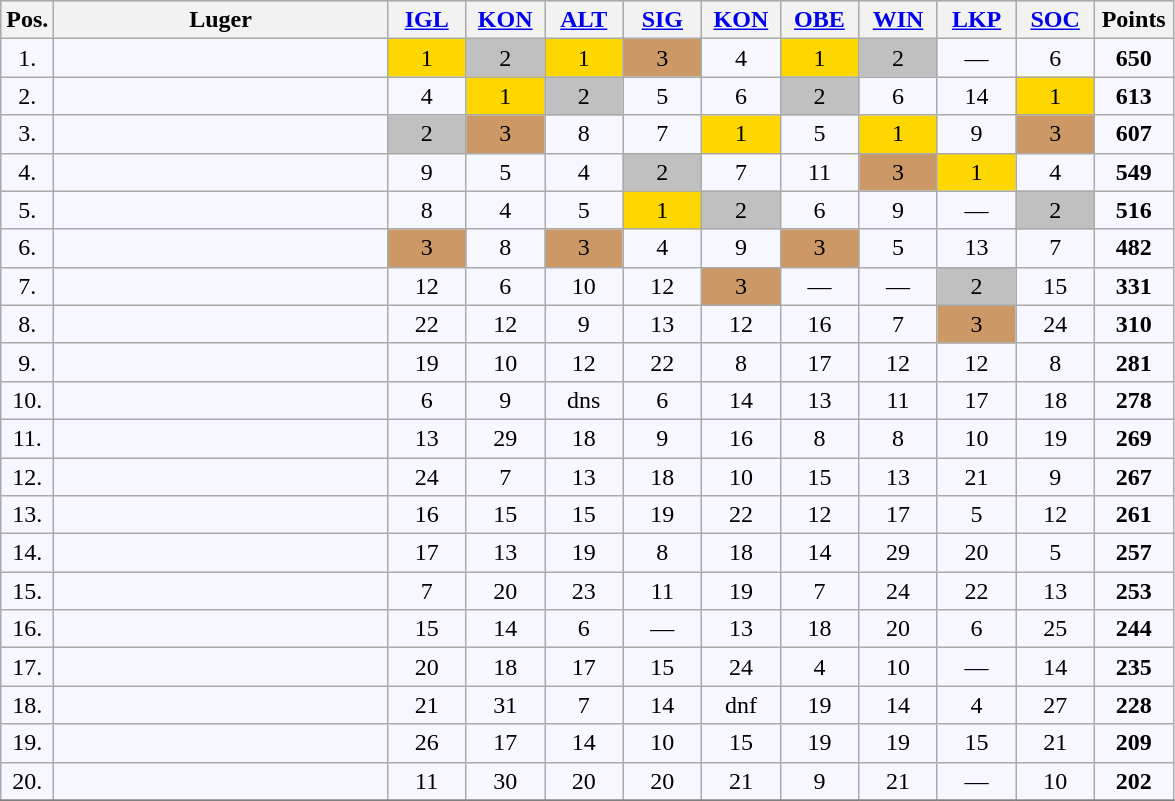<table class="wikitable"  style="background:#f7f8ff; text-align:center; border:gray solid 1px;">
<tr style="background:#ccc;">
<th style="width:10px;">Pos.</th>
<th style="width:215px;">Luger</th>
<th style="width:45px;"><a href='#'>IGL</a></th>
<th style="width:45px;"><a href='#'>KON</a></th>
<th style="width:45px;"><a href='#'>ALT</a></th>
<th style="width:45px;"><a href='#'>SIG</a></th>
<th style="width:45px;"><a href='#'>KON</a></th>
<th style="width:45px;"><a href='#'>OBE</a></th>
<th style="width:45px;"><a href='#'>WIN</a></th>
<th style="width:45px;"><a href='#'>LKP</a></th>
<th style="width:45px;"><a href='#'>SOC</a></th>
<th style="width:45px;">Points</th>
</tr>
<tr>
<td>1.</td>
<td align="left"></td>
<td style="background:gold;">1</td>
<td style="background:silver;">2</td>
<td style="background:gold;">1</td>
<td style="background:#c96;">3</td>
<td>4</td>
<td style="background:gold;">1</td>
<td style="background:silver;">2</td>
<td>—</td>
<td>6</td>
<td><strong>650</strong></td>
</tr>
<tr>
<td>2.</td>
<td align="left"></td>
<td>4</td>
<td style="background:gold;">1</td>
<td style="background:silver;">2</td>
<td>5</td>
<td>6</td>
<td style="background:silver;">2</td>
<td>6</td>
<td>14</td>
<td style="background:gold;">1</td>
<td><strong>613</strong></td>
</tr>
<tr>
<td>3.</td>
<td align="left"></td>
<td style="background:silver;">2</td>
<td style="background:#c96;">3</td>
<td>8</td>
<td>7</td>
<td style="background:gold;">1</td>
<td>5</td>
<td style="background:gold;">1</td>
<td>9</td>
<td style="background:#c96;">3</td>
<td><strong>607</strong></td>
</tr>
<tr>
<td>4.</td>
<td align="left"></td>
<td>9</td>
<td>5</td>
<td>4</td>
<td style="background:silver;">2</td>
<td>7</td>
<td>11</td>
<td style="background:#c96;">3</td>
<td style="background:gold;">1</td>
<td>4</td>
<td><strong>549</strong></td>
</tr>
<tr>
<td>5.</td>
<td align="left"></td>
<td>8</td>
<td>4</td>
<td>5</td>
<td style="background:gold;">1</td>
<td style="background:silver;">2</td>
<td>6</td>
<td>9</td>
<td>—</td>
<td style="background:silver;">2</td>
<td><strong>516</strong></td>
</tr>
<tr>
<td>6.</td>
<td align="left"></td>
<td style="background:#c96;">3</td>
<td>8</td>
<td style="background:#c96;">3</td>
<td>4</td>
<td>9</td>
<td style="background:#c96;">3</td>
<td>5</td>
<td>13</td>
<td>7</td>
<td><strong>482</strong></td>
</tr>
<tr>
<td>7.</td>
<td align="left"></td>
<td>12</td>
<td>6</td>
<td>10</td>
<td>12</td>
<td style="background:#c96;">3</td>
<td>—</td>
<td>—</td>
<td style="background:silver;">2</td>
<td>15</td>
<td><strong>331</strong></td>
</tr>
<tr>
<td>8.</td>
<td align="left"></td>
<td>22</td>
<td>12</td>
<td>9</td>
<td>13</td>
<td>12</td>
<td>16</td>
<td>7</td>
<td style="background:#c96;">3</td>
<td>24</td>
<td><strong>310</strong></td>
</tr>
<tr>
<td>9.</td>
<td align="left"></td>
<td>19</td>
<td>10</td>
<td>12</td>
<td>22</td>
<td>8</td>
<td>17</td>
<td>12</td>
<td>12</td>
<td>8</td>
<td><strong>281</strong></td>
</tr>
<tr>
<td>10.</td>
<td align="left"></td>
<td>6</td>
<td>9</td>
<td>dns</td>
<td>6</td>
<td>14</td>
<td>13</td>
<td>11</td>
<td>17</td>
<td>18</td>
<td><strong>278</strong></td>
</tr>
<tr>
<td>11.</td>
<td align="left"></td>
<td>13</td>
<td>29</td>
<td>18</td>
<td>9</td>
<td>16</td>
<td>8</td>
<td>8</td>
<td>10</td>
<td>19</td>
<td><strong>269</strong></td>
</tr>
<tr>
<td>12.</td>
<td align="left"></td>
<td>24</td>
<td>7</td>
<td>13</td>
<td>18</td>
<td>10</td>
<td>15</td>
<td>13</td>
<td>21</td>
<td>9</td>
<td><strong>267</strong></td>
</tr>
<tr>
<td>13.</td>
<td align="left"></td>
<td>16</td>
<td>15</td>
<td>15</td>
<td>19</td>
<td>22</td>
<td>12</td>
<td>17</td>
<td>5</td>
<td>12</td>
<td><strong>261</strong></td>
</tr>
<tr>
<td>14.</td>
<td align="left"></td>
<td>17</td>
<td>13</td>
<td>19</td>
<td>8</td>
<td>18</td>
<td>14</td>
<td>29</td>
<td>20</td>
<td>5</td>
<td><strong>257</strong></td>
</tr>
<tr>
<td>15.</td>
<td align="left"></td>
<td>7</td>
<td>20</td>
<td>23</td>
<td>11</td>
<td>19</td>
<td>7</td>
<td>24</td>
<td>22</td>
<td>13</td>
<td><strong>253</strong></td>
</tr>
<tr>
<td>16.</td>
<td align="left"></td>
<td>15</td>
<td>14</td>
<td>6</td>
<td>—</td>
<td>13</td>
<td>18</td>
<td>20</td>
<td>6</td>
<td>25</td>
<td><strong>244</strong></td>
</tr>
<tr>
<td>17.</td>
<td align="left"></td>
<td>20</td>
<td>18</td>
<td>17</td>
<td>15</td>
<td>24</td>
<td>4</td>
<td>10</td>
<td>—</td>
<td>14</td>
<td><strong>235</strong></td>
</tr>
<tr>
<td>18.</td>
<td align="left"></td>
<td>21</td>
<td>31</td>
<td>7</td>
<td>14</td>
<td>dnf</td>
<td>19</td>
<td>14</td>
<td>4</td>
<td>27</td>
<td><strong>228</strong></td>
</tr>
<tr>
<td>19.</td>
<td align="left"></td>
<td>26</td>
<td>17</td>
<td>14</td>
<td>10</td>
<td>15</td>
<td>19</td>
<td>19</td>
<td>15</td>
<td>21</td>
<td><strong>209</strong></td>
</tr>
<tr>
<td>20.</td>
<td align="left"></td>
<td>11</td>
<td>30</td>
<td>20</td>
<td>20</td>
<td>21</td>
<td>9</td>
<td>21</td>
<td>—</td>
<td>10</td>
<td><strong>202</strong></td>
</tr>
<tr>
</tr>
</table>
